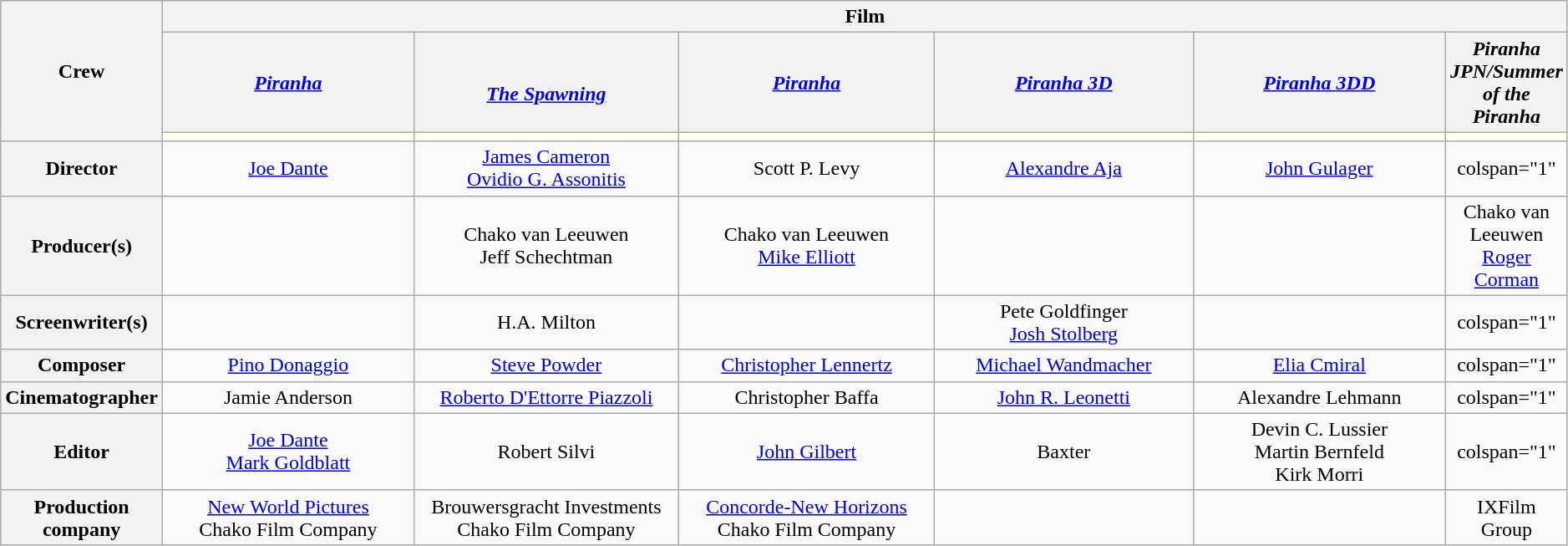<table class="wikitable" style="text-align:center; width:99%;">
<tr>
<th rowspan="3">Crew</th>
<th colspan="6">Film</th>
</tr>
<tr>
<th style="width:20%;"><em><a href='#'>Piranha</a></em></th>
<th style="width:20%;"><em><a href='#'><br>The Spawning</a></em></th>
<th style="width:20%;"><em><a href='#'>Piranha</a></em></th>
<th style="width:20%;"><em><a href='#'>Piranha 3D</a></em></th>
<th style="width:20%;"><em><a href='#'>Piranha 3DD</a></em></th>
<th style="width:20%;"><em>Piranha JPN/Summer of the Piranha</em></th>
</tr>
<tr>
<th style="background:ivory;"></th>
<th style="background:ivory;"></th>
<th style="background:ivory;"></th>
<th style="background:ivory;"></th>
<th style="background:ivory;"></th>
<th style="background:ivory;"></th>
</tr>
<tr>
<th>Director</th>
<td><a href='#'>Joe Dante</a></td>
<td><a href='#'>James Cameron</a><br><a href='#'>Ovidio G. Assonitis</a></td>
<td>Scott P. Levy</td>
<td><a href='#'>Alexandre Aja</a></td>
<td><a href='#'>John Gulager</a></td>
<td>colspan="1" </td>
</tr>
<tr>
<th>Producer(s)</th>
<td></td>
<td>Chako van Leeuwen<br>Jeff Schechtman</td>
<td>Chako van Leeuwen<br><a href='#'>Mike Elliott</a></td>
<td></td>
<td></td>
<td>Chako van Leeuwen<br><a href='#'>Roger Corman</a></td>
</tr>
<tr>
<th>Screenwriter(s)</th>
<td></td>
<td>H.A. Milton</td>
<td></td>
<td>Pete Goldfinger<br><a href='#'>Josh Stolberg</a></td>
<td></td>
<td>colspan="1" </td>
</tr>
<tr>
<th>Composer</th>
<td><a href='#'>Pino Donaggio</a></td>
<td><a href='#'>Steve Powder</a></td>
<td><a href='#'>Christopher Lennertz</a></td>
<td><a href='#'>Michael Wandmacher</a></td>
<td><a href='#'>Elia Cmiral</a></td>
<td>colspan="1" </td>
</tr>
<tr>
<th>Cinematographer</th>
<td>Jamie Anderson</td>
<td><a href='#'>Roberto D'Ettorre Piazzoli</a></td>
<td>Christopher Baffa</td>
<td><a href='#'>John R. Leonetti</a></td>
<td>Alexandre Lehmann</td>
<td>colspan="1" </td>
</tr>
<tr>
<th>Editor</th>
<td><a href='#'>Joe Dante</a><br><a href='#'>Mark Goldblatt</a></td>
<td>Robert Silvi</td>
<td><a href='#'>John Gilbert</a></td>
<td>Baxter</td>
<td>Devin C. Lussier<br>Martin Bernfeld<br>Kirk Morri</td>
<td>colspan="1" </td>
</tr>
<tr>
<th>Production company</th>
<td><a href='#'>New World Pictures</a><br>Chako Film Company</td>
<td>Brouwersgracht Investments<br>Chako Film Company</td>
<td><a href='#'>Concorde-New Horizons</a><br>Chako Film Company</td>
<td></td>
<td></td>
<td>IXFilm Group</td>
</tr>
</table>
